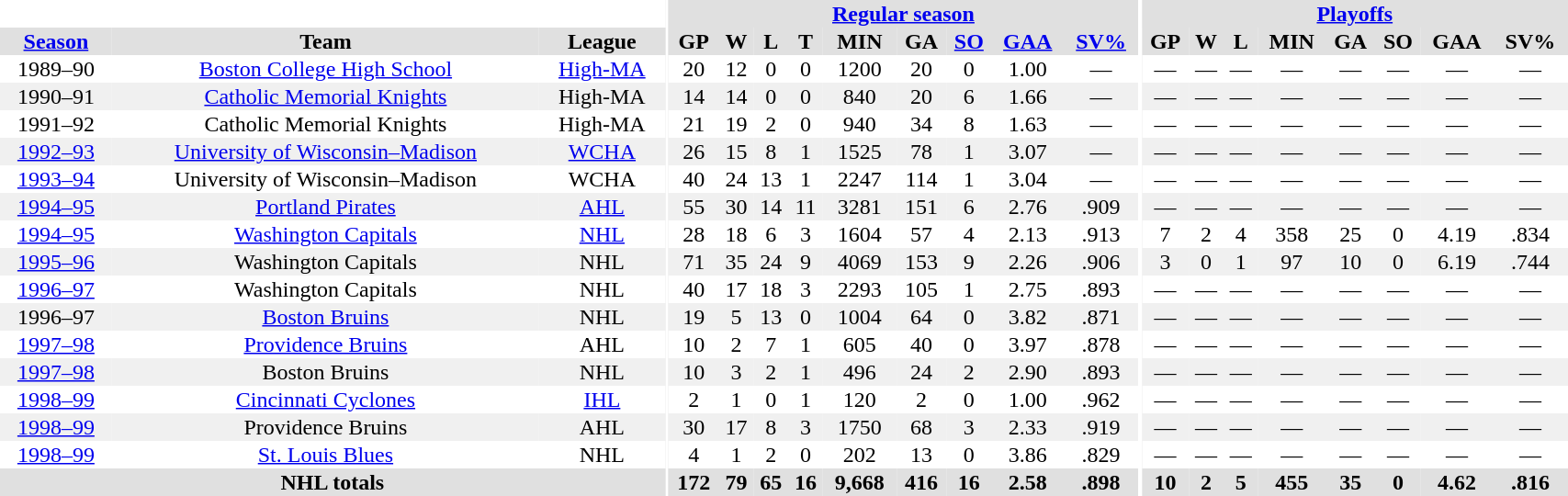<table border="0" cellpadding="1" cellspacing="0" style="text-align:center; width:90%">
<tr ALIGN="center" bgcolor="#e0e0e0">
<th align="center" colspan="3" bgcolor="#ffffff"></th>
<th align="center" rowspan="99" bgcolor="#ffffff"></th>
<th align="center" colspan="9" bgcolor="#e0e0e0"><a href='#'>Regular season</a></th>
<th align="center" rowspan="99" bgcolor="#ffffff"></th>
<th align="center" colspan="8" bgcolor="#e0e0e0"><a href='#'>Playoffs</a></th>
</tr>
<tr ALIGN="center" bgcolor="#e0e0e0">
<th><a href='#'>Season</a></th>
<th>Team</th>
<th>League</th>
<th>GP</th>
<th>W</th>
<th>L</th>
<th>T</th>
<th>MIN</th>
<th>GA</th>
<th><a href='#'>SO</a></th>
<th><a href='#'>GAA</a></th>
<th><a href='#'>SV%</a></th>
<th>GP</th>
<th>W</th>
<th>L</th>
<th>MIN</th>
<th>GA</th>
<th>SO</th>
<th>GAA</th>
<th>SV%</th>
</tr>
<tr>
<td>1989–90</td>
<td><a href='#'>Boston College High School</a></td>
<td><a href='#'>High-MA</a></td>
<td>20</td>
<td>12</td>
<td>0</td>
<td>0</td>
<td>1200</td>
<td>20</td>
<td>0</td>
<td>1.00</td>
<td>—</td>
<td>—</td>
<td>—</td>
<td>—</td>
<td>—</td>
<td>—</td>
<td>—</td>
<td>—</td>
<td>—</td>
</tr>
<tr bgcolor="#f0f0f0">
<td>1990–91</td>
<td><a href='#'>Catholic Memorial Knights</a></td>
<td>High-MA</td>
<td>14</td>
<td>14</td>
<td>0</td>
<td>0</td>
<td>840</td>
<td>20</td>
<td>6</td>
<td>1.66</td>
<td>—</td>
<td>—</td>
<td>—</td>
<td>—</td>
<td>—</td>
<td>—</td>
<td>—</td>
<td>—</td>
<td>—</td>
</tr>
<tr>
<td>1991–92</td>
<td>Catholic Memorial Knights</td>
<td>High-MA</td>
<td>21</td>
<td>19</td>
<td>2</td>
<td>0</td>
<td>940</td>
<td>34</td>
<td>8</td>
<td>1.63</td>
<td>—</td>
<td>—</td>
<td>—</td>
<td>—</td>
<td>—</td>
<td>—</td>
<td>—</td>
<td>—</td>
<td>—</td>
</tr>
<tr bgcolor="#f0f0f0">
<td><a href='#'>1992–93</a></td>
<td><a href='#'>University of Wisconsin–Madison</a></td>
<td><a href='#'>WCHA</a></td>
<td>26</td>
<td>15</td>
<td>8</td>
<td>1</td>
<td>1525</td>
<td>78</td>
<td>1</td>
<td>3.07</td>
<td>—</td>
<td>—</td>
<td>—</td>
<td>—</td>
<td>—</td>
<td>—</td>
<td>—</td>
<td>—</td>
<td>—</td>
</tr>
<tr>
<td><a href='#'>1993–94</a></td>
<td>University of Wisconsin–Madison</td>
<td>WCHA</td>
<td>40</td>
<td>24</td>
<td>13</td>
<td>1</td>
<td>2247</td>
<td>114</td>
<td>1</td>
<td>3.04</td>
<td>—</td>
<td>—</td>
<td>—</td>
<td>—</td>
<td>—</td>
<td>—</td>
<td>—</td>
<td>—</td>
<td>—</td>
</tr>
<tr bgcolor="#f0f0f0">
<td><a href='#'>1994–95</a></td>
<td><a href='#'>Portland Pirates</a></td>
<td><a href='#'>AHL</a></td>
<td>55</td>
<td>30</td>
<td>14</td>
<td>11</td>
<td>3281</td>
<td>151</td>
<td>6</td>
<td>2.76</td>
<td>.909</td>
<td>—</td>
<td>—</td>
<td>—</td>
<td>—</td>
<td>—</td>
<td>—</td>
<td>—</td>
<td>—</td>
</tr>
<tr>
<td><a href='#'>1994–95</a></td>
<td><a href='#'>Washington Capitals</a></td>
<td><a href='#'>NHL</a></td>
<td>28</td>
<td>18</td>
<td>6</td>
<td>3</td>
<td>1604</td>
<td>57</td>
<td>4</td>
<td>2.13</td>
<td>.913</td>
<td>7</td>
<td>2</td>
<td>4</td>
<td>358</td>
<td>25</td>
<td>0</td>
<td>4.19</td>
<td>.834</td>
</tr>
<tr bgcolor="#f0f0f0">
<td><a href='#'>1995–96</a></td>
<td>Washington Capitals</td>
<td>NHL</td>
<td>71</td>
<td>35</td>
<td>24</td>
<td>9</td>
<td>4069</td>
<td>153</td>
<td>9</td>
<td>2.26</td>
<td>.906</td>
<td>3</td>
<td>0</td>
<td>1</td>
<td>97</td>
<td>10</td>
<td>0</td>
<td>6.19</td>
<td>.744</td>
</tr>
<tr>
<td><a href='#'>1996–97</a></td>
<td>Washington Capitals</td>
<td>NHL</td>
<td>40</td>
<td>17</td>
<td>18</td>
<td>3</td>
<td>2293</td>
<td>105</td>
<td>1</td>
<td>2.75</td>
<td>.893</td>
<td>—</td>
<td>—</td>
<td>—</td>
<td>—</td>
<td>—</td>
<td>—</td>
<td>—</td>
<td>—</td>
</tr>
<tr bgcolor="#f0f0f0">
<td>1996–97</td>
<td><a href='#'>Boston Bruins</a></td>
<td>NHL</td>
<td>19</td>
<td>5</td>
<td>13</td>
<td>0</td>
<td>1004</td>
<td>64</td>
<td>0</td>
<td>3.82</td>
<td>.871</td>
<td>—</td>
<td>—</td>
<td>—</td>
<td>—</td>
<td>—</td>
<td>—</td>
<td>—</td>
<td>—</td>
</tr>
<tr>
<td><a href='#'>1997–98</a></td>
<td><a href='#'>Providence Bruins</a></td>
<td>AHL</td>
<td>10</td>
<td>2</td>
<td>7</td>
<td>1</td>
<td>605</td>
<td>40</td>
<td>0</td>
<td>3.97</td>
<td>.878</td>
<td>—</td>
<td>—</td>
<td>—</td>
<td>—</td>
<td>—</td>
<td>—</td>
<td>—</td>
<td>—</td>
</tr>
<tr bgcolor="#f0f0f0">
<td><a href='#'>1997–98</a></td>
<td>Boston Bruins</td>
<td>NHL</td>
<td>10</td>
<td>3</td>
<td>2</td>
<td>1</td>
<td>496</td>
<td>24</td>
<td>2</td>
<td>2.90</td>
<td>.893</td>
<td>—</td>
<td>—</td>
<td>—</td>
<td>—</td>
<td>—</td>
<td>—</td>
<td>—</td>
<td>—</td>
</tr>
<tr>
<td><a href='#'>1998–99</a></td>
<td><a href='#'>Cincinnati Cyclones</a></td>
<td><a href='#'>IHL</a></td>
<td>2</td>
<td>1</td>
<td>0</td>
<td>1</td>
<td>120</td>
<td>2</td>
<td>0</td>
<td>1.00</td>
<td>.962</td>
<td>—</td>
<td>—</td>
<td>—</td>
<td>—</td>
<td>—</td>
<td>—</td>
<td>—</td>
<td>—</td>
</tr>
<tr bgcolor="#f0f0f0">
<td><a href='#'>1998–99</a></td>
<td>Providence Bruins</td>
<td>AHL</td>
<td>30</td>
<td>17</td>
<td>8</td>
<td>3</td>
<td>1750</td>
<td>68</td>
<td>3</td>
<td>2.33</td>
<td>.919</td>
<td>—</td>
<td>—</td>
<td>—</td>
<td>—</td>
<td>—</td>
<td>—</td>
<td>—</td>
<td>—</td>
</tr>
<tr>
<td><a href='#'>1998–99</a></td>
<td><a href='#'>St. Louis Blues</a></td>
<td>NHL</td>
<td>4</td>
<td>1</td>
<td>2</td>
<td>0</td>
<td>202</td>
<td>13</td>
<td>0</td>
<td>3.86</td>
<td>.829</td>
<td>—</td>
<td>—</td>
<td>—</td>
<td>—</td>
<td>—</td>
<td>—</td>
<td>—</td>
<td>—</td>
</tr>
<tr bgcolor="#e0e0e0">
<th colspan=3>NHL totals</th>
<th>172</th>
<th>79</th>
<th>65</th>
<th>16</th>
<th>9,668</th>
<th>416</th>
<th>16</th>
<th>2.58</th>
<th>.898</th>
<th>10</th>
<th>2</th>
<th>5</th>
<th>455</th>
<th>35</th>
<th>0</th>
<th>4.62</th>
<th>.816</th>
</tr>
</table>
